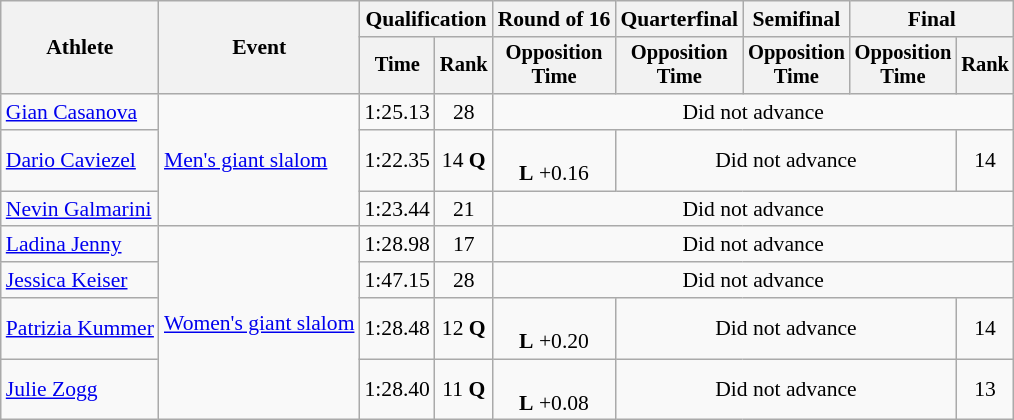<table class=wikitable style=font-size:90%>
<tr>
<th rowspan=2>Athlete</th>
<th rowspan=2>Event</th>
<th colspan=2>Qualification</th>
<th>Round of 16</th>
<th>Quarterfinal</th>
<th>Semifinal</th>
<th colspan=2>Final</th>
</tr>
<tr style=font-size:95%>
<th>Time</th>
<th>Rank</th>
<th>Opposition<br>Time</th>
<th>Opposition<br>Time</th>
<th>Opposition<br>Time</th>
<th>Opposition<br>Time</th>
<th>Rank</th>
</tr>
<tr align=center>
<td align=left><a href='#'>Gian Casanova</a></td>
<td align=left rowspan=3><a href='#'>Men's giant slalom</a></td>
<td>1:25.13</td>
<td>28</td>
<td colspan=5>Did not advance</td>
</tr>
<tr align=center>
<td align=left><a href='#'>Dario Caviezel</a></td>
<td>1:22.35</td>
<td>14 <strong>Q</strong></td>
<td><br><strong>L</strong> +0.16</td>
<td colspan=3>Did not advance</td>
<td>14</td>
</tr>
<tr align=center>
<td align=left><a href='#'>Nevin Galmarini</a></td>
<td>1:23.44</td>
<td>21</td>
<td colspan=5>Did not advance</td>
</tr>
<tr align=center>
<td align=left><a href='#'>Ladina Jenny</a></td>
<td align=left rowspan=4><a href='#'>Women's giant slalom</a></td>
<td>1:28.98</td>
<td>17</td>
<td colspan=5>Did not advance</td>
</tr>
<tr align=center>
<td align=left><a href='#'>Jessica Keiser</a></td>
<td>1:47.15</td>
<td>28</td>
<td colspan=5>Did not advance</td>
</tr>
<tr align=center>
<td align=left><a href='#'>Patrizia Kummer</a></td>
<td>1:28.48</td>
<td>12 <strong>Q</strong></td>
<td><br><strong>L</strong> +0.20</td>
<td colspan=3>Did not advance</td>
<td>14</td>
</tr>
<tr align=center>
<td align=left><a href='#'>Julie Zogg</a></td>
<td>1:28.40</td>
<td>11 <strong>Q</strong></td>
<td><br><strong>L</strong> +0.08</td>
<td colspan=3>Did not advance</td>
<td>13</td>
</tr>
</table>
